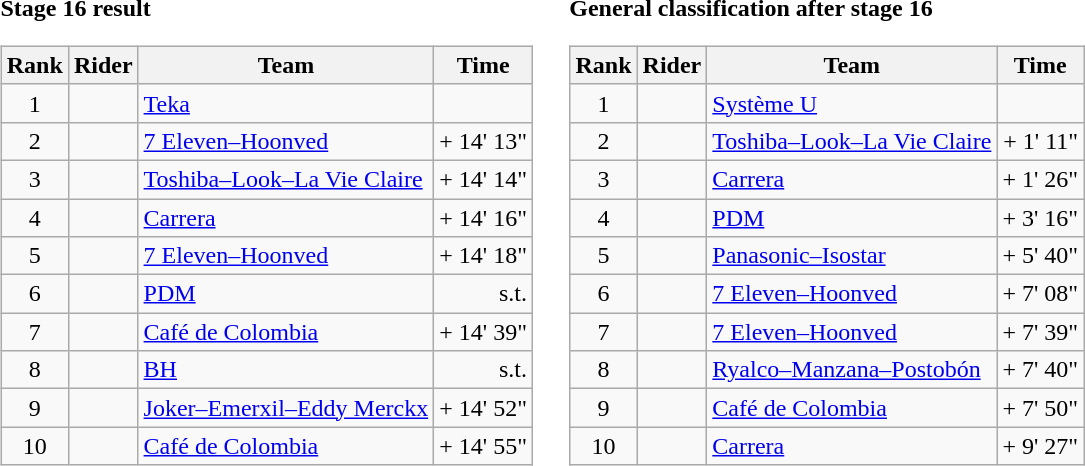<table>
<tr>
<td><strong>Stage 16 result</strong><br><table class="wikitable">
<tr>
<th scope="col">Rank</th>
<th scope="col">Rider</th>
<th scope="col">Team</th>
<th scope="col">Time</th>
</tr>
<tr>
<td style="text-align:center;">1</td>
<td></td>
<td><a href='#'>Teka</a></td>
<td style="text-align:right;"></td>
</tr>
<tr>
<td style="text-align:center;">2</td>
<td></td>
<td><a href='#'>7 Eleven–Hoonved</a></td>
<td style="text-align:right;">+ 14' 13"</td>
</tr>
<tr>
<td style="text-align:center;">3</td>
<td></td>
<td><a href='#'>Toshiba–Look–La Vie Claire</a></td>
<td style="text-align:right;">+ 14' 14"</td>
</tr>
<tr>
<td style="text-align:center;">4</td>
<td></td>
<td><a href='#'>Carrera</a></td>
<td style="text-align:right;">+ 14' 16"</td>
</tr>
<tr>
<td style="text-align:center;">5</td>
<td></td>
<td><a href='#'>7 Eleven–Hoonved</a></td>
<td style="text-align:right;">+ 14' 18"</td>
</tr>
<tr>
<td style="text-align:center;">6</td>
<td></td>
<td><a href='#'>PDM</a></td>
<td style="text-align:right;">s.t.</td>
</tr>
<tr>
<td style="text-align:center;">7</td>
<td></td>
<td><a href='#'>Café de Colombia</a></td>
<td style="text-align:right;">+ 14' 39"</td>
</tr>
<tr>
<td style="text-align:center;">8</td>
<td></td>
<td><a href='#'>BH</a></td>
<td style="text-align:right;">s.t.</td>
</tr>
<tr>
<td style="text-align:center;">9</td>
<td></td>
<td><a href='#'>Joker–Emerxil–Eddy Merckx</a></td>
<td style="text-align:right;">+ 14' 52"</td>
</tr>
<tr>
<td style="text-align:center;">10</td>
<td></td>
<td><a href='#'>Café de Colombia</a></td>
<td style="text-align:right;">+ 14' 55"</td>
</tr>
</table>
</td>
<td></td>
<td><strong>General classification after stage 16</strong><br><table class="wikitable">
<tr>
<th scope="col">Rank</th>
<th scope="col">Rider</th>
<th scope="col">Team</th>
<th scope="col">Time</th>
</tr>
<tr>
<td style="text-align:center;">1</td>
<td> </td>
<td><a href='#'>Système U</a></td>
<td style="text-align:right;"></td>
</tr>
<tr>
<td style="text-align:center;">2</td>
<td></td>
<td><a href='#'>Toshiba–Look–La Vie Claire</a></td>
<td style="text-align:right;">+ 1' 11"</td>
</tr>
<tr>
<td style="text-align:center;">3</td>
<td></td>
<td><a href='#'>Carrera</a></td>
<td style="text-align:right;">+ 1' 26"</td>
</tr>
<tr>
<td style="text-align:center;">4</td>
<td></td>
<td><a href='#'>PDM</a></td>
<td style="text-align:right;">+ 3' 16"</td>
</tr>
<tr>
<td style="text-align:center;">5</td>
<td></td>
<td><a href='#'>Panasonic–Isostar</a></td>
<td style="text-align:right;">+ 5' 40"</td>
</tr>
<tr>
<td style="text-align:center;">6</td>
<td></td>
<td><a href='#'>7 Eleven–Hoonved</a></td>
<td style="text-align:right;">+ 7' 08"</td>
</tr>
<tr>
<td style="text-align:center;">7</td>
<td></td>
<td><a href='#'>7 Eleven–Hoonved</a></td>
<td style="text-align:right;">+ 7' 39"</td>
</tr>
<tr>
<td style="text-align:center;">8</td>
<td></td>
<td><a href='#'>Ryalco–Manzana–Postobón</a></td>
<td style="text-align:right;">+ 7' 40"</td>
</tr>
<tr>
<td style="text-align:center;">9</td>
<td></td>
<td><a href='#'>Café de Colombia</a></td>
<td style="text-align:right;">+ 7' 50"</td>
</tr>
<tr>
<td style="text-align:center;">10</td>
<td></td>
<td><a href='#'>Carrera</a></td>
<td style="text-align:right;">+ 9' 27"</td>
</tr>
</table>
</td>
</tr>
</table>
